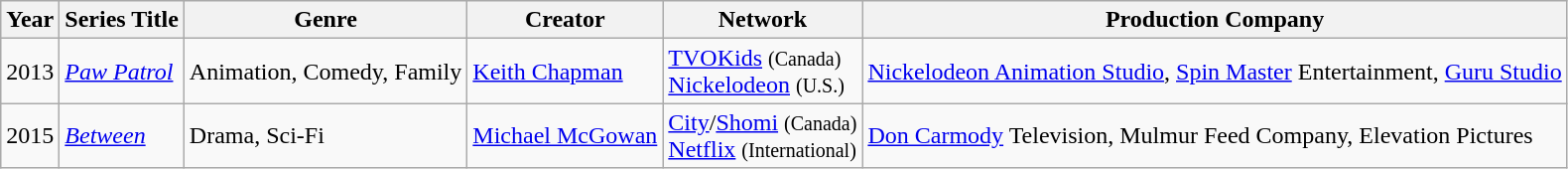<table class="wikitable">
<tr>
<th>Year</th>
<th>Series Title</th>
<th>Genre</th>
<th>Creator</th>
<th>Network</th>
<th>Production Company</th>
</tr>
<tr>
<td align="right">2013</td>
<td><em><a href='#'>Paw Patrol</a></em></td>
<td>Animation, Comedy, Family</td>
<td><a href='#'>Keith Chapman</a></td>
<td><a href='#'>TVOKids</a> <small>(Canada)</small><br><a href='#'>Nickelodeon</a> <small>(U.S.)</small></td>
<td><a href='#'>Nickelodeon Animation Studio</a>, <a href='#'>Spin Master</a> Entertainment, <a href='#'>Guru Studio</a></td>
</tr>
<tr>
<td align="right">2015</td>
<td><em><a href='#'>Between</a></em></td>
<td>Drama, Sci-Fi</td>
<td><a href='#'>Michael McGowan</a></td>
<td><a href='#'>City</a>/<a href='#'>Shomi</a> <small>(Canada)</small><br><a href='#'>Netflix</a> <small>(International)</small></td>
<td><a href='#'>Don Carmody</a> Television, Mulmur Feed Company, Elevation Pictures</td>
</tr>
</table>
